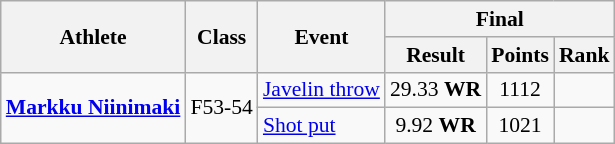<table class=wikitable style="font-size:90%">
<tr>
<th rowspan="2">Athlete</th>
<th rowspan="2">Class</th>
<th rowspan="2">Event</th>
<th colspan="3">Final</th>
</tr>
<tr>
<th>Result</th>
<th>Points</th>
<th>Rank</th>
</tr>
<tr>
<td rowspan="2"><strong><a href='#'>Markku Niinimaki</a></strong></td>
<td rowspan="2" style="text-align:center;">F53-54</td>
<td><a href='#'>Javelin throw</a></td>
<td style="text-align:center;">29.33 <strong>WR</strong></td>
<td style="text-align:center;">1112</td>
<td style="text-align:center;"></td>
</tr>
<tr>
<td><a href='#'>Shot put</a></td>
<td style="text-align:center;">9.92 <strong>WR</strong></td>
<td style="text-align:center;">1021</td>
<td style="text-align:center;"></td>
</tr>
</table>
